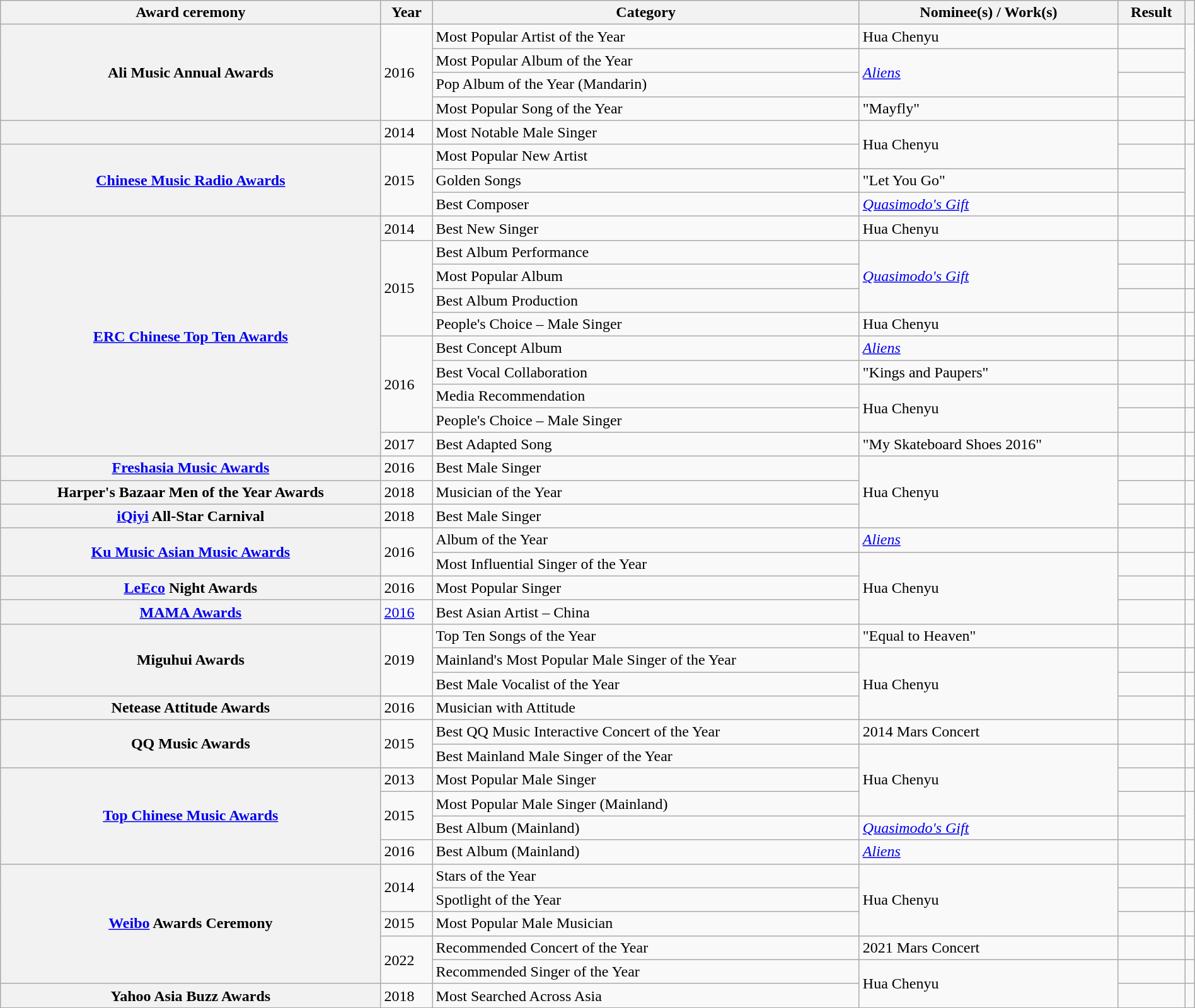<table class="wikitable plainrowheaders sortable" width="100%">
<tr>
<th scope="col">Award ceremony</th>
<th scope="col">Year</th>
<th scope="col">Category</th>
<th scope="col">Nominee(s) / Work(s)</th>
<th scope="col">Result</th>
<th scope="col" class="unsortable"></th>
</tr>
<tr>
<th rowspan="4" scope="row">Ali Music Annual Awards</th>
<td rowspan="4">2016</td>
<td>Most Popular Artist of the Year</td>
<td>Hua Chenyu</td>
<td></td>
<td rowspan="4"></td>
</tr>
<tr>
<td>Most Popular Album of the Year</td>
<td rowspan="2"><em><a href='#'>Aliens</a></em></td>
<td></td>
</tr>
<tr>
<td>Pop Album of the Year (Mandarin)</td>
<td></td>
</tr>
<tr>
<td>Most Popular Song of the Year</td>
<td>"Mayfly"</td>
<td></td>
</tr>
<tr>
<th scope="row"></th>
<td>2014</td>
<td>Most Notable Male Singer</td>
<td rowspan="2">Hua Chenyu</td>
<td></td>
<td></td>
</tr>
<tr>
<th rowspan="3" scope="row"><a href='#'>Chinese Music Radio Awards</a></th>
<td rowspan="3">2015</td>
<td>Most Popular New Artist</td>
<td></td>
<td rowspan="3"></td>
</tr>
<tr>
<td>Golden Songs</td>
<td>"Let You Go"</td>
<td></td>
</tr>
<tr>
<td>Best Composer</td>
<td><em><a href='#'>Quasimodo's Gift</a></em></td>
<td></td>
</tr>
<tr>
<th rowspan="10" scope="row"><a href='#'>ERC Chinese Top Ten Awards</a></th>
<td>2014</td>
<td>Best New Singer</td>
<td>Hua Chenyu</td>
<td></td>
<td></td>
</tr>
<tr>
<td rowspan="4">2015</td>
<td>Best Album Performance</td>
<td rowspan="3"><em><a href='#'>Quasimodo's Gift</a></em></td>
<td></td>
<td></td>
</tr>
<tr>
<td>Most Popular Album</td>
<td></td>
<td></td>
</tr>
<tr>
<td>Best Album Production</td>
<td></td>
<td></td>
</tr>
<tr>
<td>People's Choice – Male Singer</td>
<td>Hua Chenyu</td>
<td></td>
<td></td>
</tr>
<tr>
<td rowspan="4">2016</td>
<td>Best Concept Album</td>
<td><em><a href='#'>Aliens</a></em></td>
<td></td>
<td></td>
</tr>
<tr>
<td>Best Vocal Collaboration</td>
<td>"Kings and Paupers"</td>
<td></td>
<td></td>
</tr>
<tr>
<td>Media Recommendation</td>
<td rowspan="2">Hua Chenyu</td>
<td></td>
<td></td>
</tr>
<tr>
<td>People's Choice – Male Singer</td>
<td></td>
<td></td>
</tr>
<tr>
<td>2017</td>
<td>Best Adapted Song</td>
<td>"My Skateboard Shoes 2016"</td>
<td></td>
<td></td>
</tr>
<tr>
<th scope="row"><a href='#'>Freshasia Music Awards</a></th>
<td>2016</td>
<td>Best Male Singer</td>
<td rowspan="3">Hua Chenyu</td>
<td></td>
<td></td>
</tr>
<tr>
<th scope="row">Harper's Bazaar Men of the Year Awards</th>
<td>2018</td>
<td>Musician of the Year</td>
<td></td>
<td></td>
</tr>
<tr>
<th scope="row"><a href='#'>iQiyi</a> All-Star Carnival</th>
<td>2018</td>
<td>Best Male Singer</td>
<td></td>
<td></td>
</tr>
<tr>
<th rowspan="2" scope="row"><a href='#'>Ku Music Asian Music Awards</a></th>
<td rowspan="2">2016</td>
<td>Album of the Year</td>
<td><em><a href='#'>Aliens</a></em></td>
<td></td>
<td></td>
</tr>
<tr>
<td>Most Influential Singer of the Year</td>
<td rowspan="3">Hua Chenyu</td>
<td></td>
<td></td>
</tr>
<tr>
<th scope="row"><a href='#'>LeEco</a> Night Awards</th>
<td>2016</td>
<td>Most Popular Singer</td>
<td></td>
<td></td>
</tr>
<tr>
<th scope="row"><a href='#'>MAMA Awards</a></th>
<td><a href='#'>2016</a></td>
<td>Best Asian Artist – China</td>
<td></td>
<td></td>
</tr>
<tr>
<th scope="row" rowspan="3">Miguhui Awards</th>
<td rowspan="3">2019</td>
<td>Top Ten Songs of the Year</td>
<td>"Equal to Heaven"</td>
<td></td>
<td></td>
</tr>
<tr>
<td>Mainland's Most Popular Male Singer of the Year</td>
<td rowspan="3">Hua Chenyu</td>
<td></td>
<td></td>
</tr>
<tr>
<td>Best Male Vocalist of the Year</td>
<td></td>
<td></td>
</tr>
<tr>
<th scope="row">Netease Attitude Awards</th>
<td>2016</td>
<td>Musician with Attitude</td>
<td></td>
<td></td>
</tr>
<tr>
<th scope="row" rowspan="2">QQ Music Awards</th>
<td rowspan="2">2015</td>
<td>Best QQ Music Interactive Concert of the Year</td>
<td>2014 Mars Concert</td>
<td></td>
<td></td>
</tr>
<tr>
<td>Best Mainland Male Singer of the Year</td>
<td rowspan="3">Hua Chenyu</td>
<td></td>
<td></td>
</tr>
<tr>
<th rowspan="4" scope="row"><a href='#'>Top Chinese Music Awards</a></th>
<td>2013</td>
<td>Most Popular Male Singer</td>
<td></td>
<td></td>
</tr>
<tr>
<td rowspan="2">2015</td>
<td>Most Popular Male Singer (Mainland)</td>
<td></td>
<td rowspan="2"></td>
</tr>
<tr>
<td>Best Album (Mainland)</td>
<td><em><a href='#'>Quasimodo's Gift</a></em></td>
<td></td>
</tr>
<tr>
<td>2016</td>
<td>Best Album (Mainland)</td>
<td><em><a href='#'>Aliens</a></em></td>
<td></td>
<td></td>
</tr>
<tr>
<th rowspan="5" scope="row"><a href='#'>Weibo</a> Awards Ceremony</th>
<td rowspan="2">2014</td>
<td>Stars of the Year</td>
<td rowspan="3">Hua Chenyu</td>
<td></td>
<td></td>
</tr>
<tr>
<td>Spotlight of the Year</td>
<td></td>
<td></td>
</tr>
<tr>
<td>2015</td>
<td>Most Popular Male Musician</td>
<td></td>
<td></td>
</tr>
<tr>
<td rowspan="2">2022</td>
<td>Recommended Concert of the Year</td>
<td>2021 Mars Concert</td>
<td></td>
<td></td>
</tr>
<tr>
<td>Recommended Singer of the Year</td>
<td rowspan="2">Hua Chenyu</td>
<td></td>
<td></td>
</tr>
<tr>
<th scope="row">Yahoo Asia Buzz Awards</th>
<td>2018</td>
<td>Most Searched Across Asia</td>
<td></td>
<td></td>
</tr>
</table>
